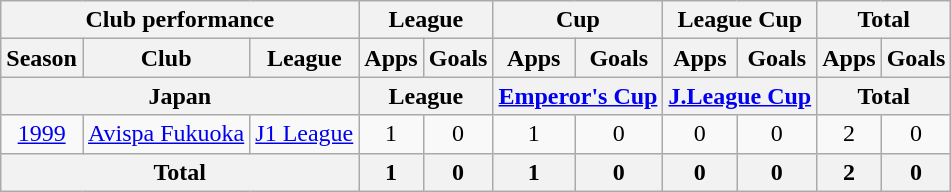<table class="wikitable" style="text-align:center;">
<tr>
<th colspan=3>Club performance</th>
<th colspan=2>League</th>
<th colspan=2>Cup</th>
<th colspan=2>League Cup</th>
<th colspan=2>Total</th>
</tr>
<tr>
<th>Season</th>
<th>Club</th>
<th>League</th>
<th>Apps</th>
<th>Goals</th>
<th>Apps</th>
<th>Goals</th>
<th>Apps</th>
<th>Goals</th>
<th>Apps</th>
<th>Goals</th>
</tr>
<tr>
<th colspan=3>Japan</th>
<th colspan=2>League</th>
<th colspan=2><a href='#'>Emperor's Cup</a></th>
<th colspan=2><a href='#'>J.League Cup</a></th>
<th colspan=2>Total</th>
</tr>
<tr>
<td><a href='#'>1999</a></td>
<td><a href='#'>Avispa Fukuoka</a></td>
<td><a href='#'>J1 League</a></td>
<td>1</td>
<td>0</td>
<td>1</td>
<td>0</td>
<td>0</td>
<td>0</td>
<td>2</td>
<td>0</td>
</tr>
<tr>
<th colspan=3>Total</th>
<th>1</th>
<th>0</th>
<th>1</th>
<th>0</th>
<th>0</th>
<th>0</th>
<th>2</th>
<th>0</th>
</tr>
</table>
